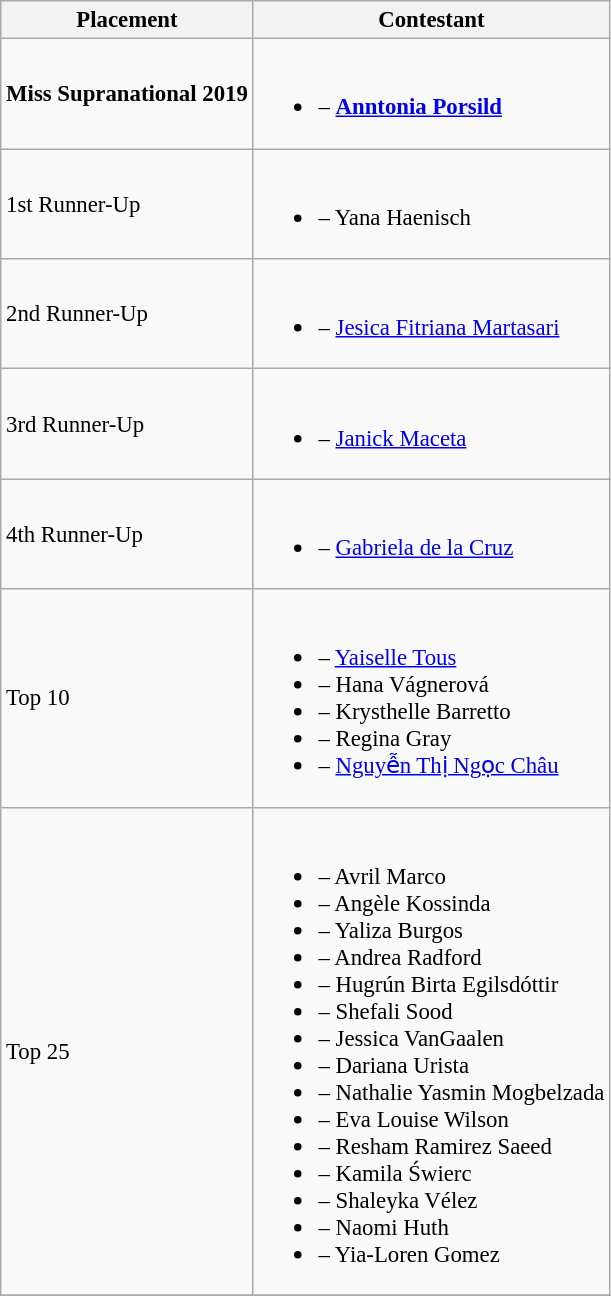<table class="wikitable sortable" style="font-size:95%;">
<tr>
<th>Placement</th>
<th>Contestant</th>
</tr>
<tr>
<td><strong>Miss Supranational 2019</strong></td>
<td><br><ul><li><strong></strong> – <strong><a href='#'>Anntonia Porsild</a></strong></li></ul></td>
</tr>
<tr>
<td>1st Runner-Up</td>
<td><br><ul><li> – Yana Haenisch</li></ul></td>
</tr>
<tr>
<td>2nd Runner-Up</td>
<td><br><ul><li> – <a href='#'>Jesica Fitriana Martasari</a></li></ul></td>
</tr>
<tr>
<td>3rd Runner-Up</td>
<td><br><ul><li> – <a href='#'>Janick Maceta</a></li></ul></td>
</tr>
<tr>
<td>4th Runner-Up</td>
<td><br><ul><li> – <a href='#'>Gabriela de la Cruz</a></li></ul></td>
</tr>
<tr>
<td>Top 10</td>
<td><br><ul><li> – <a href='#'>Yaiselle Tous</a></li><li> – Hana Vágnerová</li><li> – Krysthelle Barretto</li><li> – Regina Gray</li><li> – <a href='#'>Nguyễn Thị Ngọc Châu</a></li></ul></td>
</tr>
<tr>
<td>Top 25</td>
<td><br><ul><li> – Avril Marco</li><li> – Angèle Kossinda</li><li> – Yaliza Burgos</li><li> – Andrea Radford</li><li> – Hugrún Birta Egilsdóttir</li><li> – Shefali Sood</li><li> – Jessica VanGaalen</li><li> – Dariana Urista</li><li> – Nathalie Yasmin Mogbelzada</li><li> – Eva Louise Wilson</li><li> – Resham Ramirez Saeed</li><li> – Kamila Świerc</li><li> – Shaleyka Vélez</li><li> – Naomi Huth</li><li> – Yia-Loren Gomez</li></ul></td>
</tr>
<tr>
</tr>
</table>
